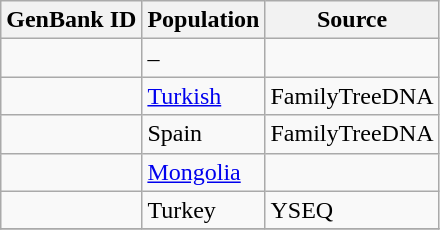<table class="wikitable sortable">
<tr>
<th scope="col">GenBank ID</th>
<th scope="col">Population</th>
<th scope="col">Source</th>
</tr>
<tr>
<td></td>
<td>–</td>
<td></td>
</tr>
<tr>
<td></td>
<td><a href='#'>Turkish</a></td>
<td>FamilyTreeDNA</td>
</tr>
<tr>
<td></td>
<td>Spain</td>
<td>FamilyTreeDNA</td>
</tr>
<tr>
<td></td>
<td><a href='#'>Mongolia</a></td>
<td></td>
</tr>
<tr>
<td></td>
<td>Turkey</td>
<td>YSEQ</td>
</tr>
<tr>
</tr>
</table>
